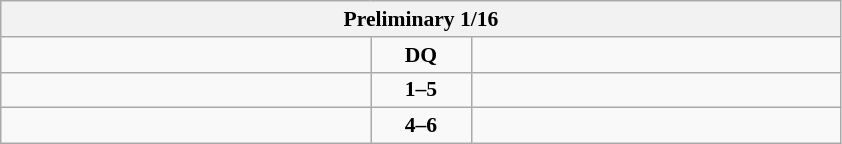<table class="wikitable" style="text-align: center; font-size:90% ">
<tr>
<th colspan=3>Preliminary 1/16</th>
</tr>
<tr>
<td align=left width="240"></td>
<td align=center width="60"><strong>DQ</strong></td>
<td align=left width="240"><strong></strong></td>
</tr>
<tr>
<td align=left></td>
<td align=center><strong>1–5</strong></td>
<td align=left><strong></strong></td>
</tr>
<tr>
<td align=left></td>
<td align=center><strong>4–6</strong></td>
<td align=left><strong></strong></td>
</tr>
</table>
